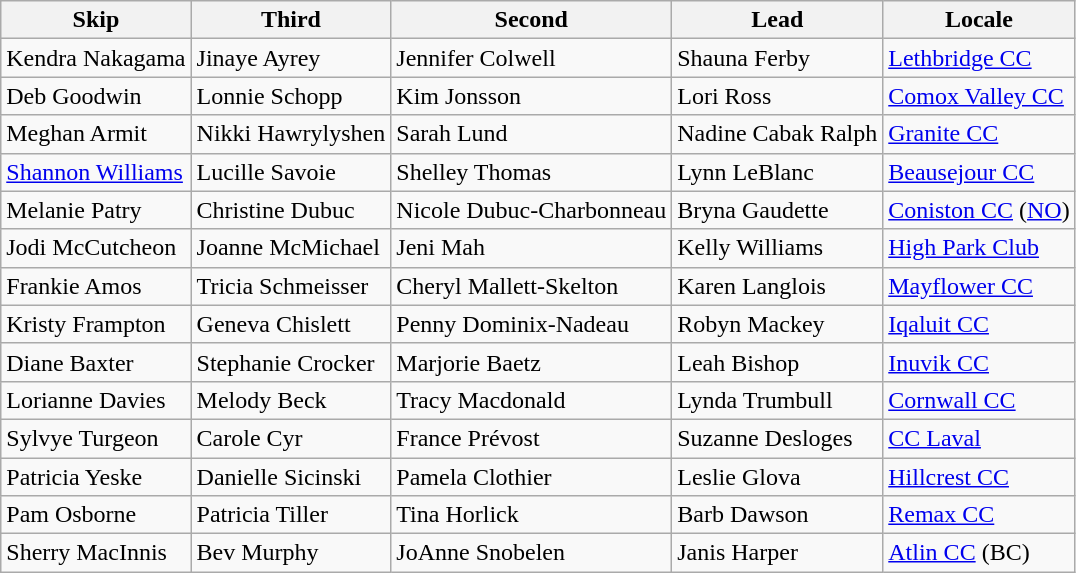<table class="wikitable">
<tr>
<th>Skip</th>
<th>Third</th>
<th>Second</th>
<th>Lead</th>
<th>Locale</th>
</tr>
<tr>
<td>Kendra Nakagama</td>
<td>Jinaye Ayrey</td>
<td>Jennifer Colwell</td>
<td>Shauna Ferby</td>
<td> <a href='#'>Lethbridge CC</a></td>
</tr>
<tr>
<td>Deb Goodwin</td>
<td>Lonnie Schopp</td>
<td>Kim Jonsson</td>
<td>Lori Ross</td>
<td> <a href='#'>Comox Valley CC</a></td>
</tr>
<tr>
<td>Meghan Armit</td>
<td>Nikki Hawrylyshen</td>
<td>Sarah Lund</td>
<td>Nadine Cabak Ralph</td>
<td> <a href='#'>Granite CC</a></td>
</tr>
<tr>
<td><a href='#'>Shannon Williams</a></td>
<td>Lucille Savoie</td>
<td>Shelley Thomas</td>
<td>Lynn LeBlanc</td>
<td> <a href='#'>Beausejour CC</a></td>
</tr>
<tr>
<td>Melanie Patry</td>
<td>Christine Dubuc</td>
<td>Nicole Dubuc-Charbonneau</td>
<td>Bryna Gaudette</td>
<td> <a href='#'>Coniston CC</a> (<a href='#'>NO</a>)</td>
</tr>
<tr>
<td>Jodi McCutcheon</td>
<td>Joanne McMichael</td>
<td>Jeni Mah</td>
<td>Kelly Williams</td>
<td> <a href='#'>High Park Club</a></td>
</tr>
<tr>
<td>Frankie Amos</td>
<td>Tricia Schmeisser</td>
<td>Cheryl Mallett-Skelton</td>
<td>Karen Langlois</td>
<td> <a href='#'>Mayflower CC</a></td>
</tr>
<tr>
<td>Kristy Frampton</td>
<td>Geneva Chislett</td>
<td>Penny Dominix-Nadeau</td>
<td>Robyn Mackey</td>
<td> <a href='#'>Iqaluit CC</a></td>
</tr>
<tr>
<td>Diane Baxter</td>
<td>Stephanie Crocker</td>
<td>Marjorie Baetz</td>
<td>Leah Bishop</td>
<td> <a href='#'>Inuvik CC</a></td>
</tr>
<tr>
<td>Lorianne Davies</td>
<td>Melody Beck</td>
<td>Tracy Macdonald</td>
<td>Lynda Trumbull</td>
<td> <a href='#'>Cornwall CC</a></td>
</tr>
<tr>
<td>Sylvye Turgeon</td>
<td>Carole Cyr</td>
<td>France Prévost</td>
<td>Suzanne Desloges</td>
<td> <a href='#'>CC Laval</a></td>
</tr>
<tr>
<td>Patricia Yeske</td>
<td>Danielle Sicinski</td>
<td>Pamela Clothier</td>
<td>Leslie Glova</td>
<td> <a href='#'>Hillcrest CC</a></td>
</tr>
<tr>
<td>Pam Osborne</td>
<td>Patricia Tiller</td>
<td>Tina Horlick</td>
<td>Barb Dawson</td>
<td> <a href='#'>Remax CC</a></td>
</tr>
<tr>
<td>Sherry MacInnis</td>
<td>Bev Murphy</td>
<td>JoAnne Snobelen</td>
<td>Janis Harper</td>
<td> <a href='#'>Atlin CC</a> (BC)</td>
</tr>
</table>
